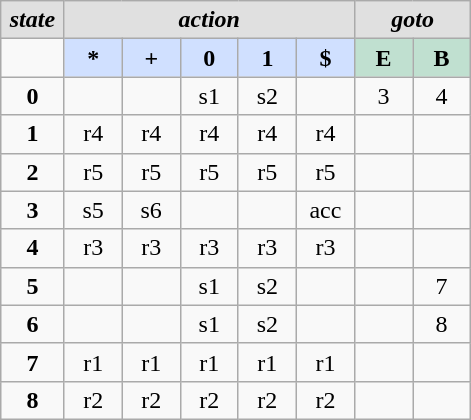<table class=wikitable>
<tr style="text-align:center; background:#e0e0e0;">
<td><strong><em>state</em></strong></td>
<td colspan="5"><strong><em>action</em></strong></td>
<td colspan="2"><strong><em>goto</em></strong></td>
</tr>
<tr style="text-align:center;">
<td style="width:12%;"> </td>
<td style="width:11%; background:#d0e0ff;"><strong>*</strong></td>
<td style="width:11%; background:#d0e0ff;"><strong>+</strong></td>
<td style="width:11%; background:#d0e0ff;"><strong>0</strong></td>
<td style="width:11%; background:#d0e0ff;"><strong>1</strong></td>
<td style="width:11%; background:#d0e0ff;"><strong>$</strong></td>
<td style="width:11%; background:#c0e0d0;"><strong>E</strong></td>
<td style="width:11%; background:#c0e0d0;"><strong>B</strong></td>
</tr>
<tr style="text-align:center;">
<td><strong>0</strong></td>
<td> </td>
<td> </td>
<td>s1</td>
<td>s2</td>
<td> </td>
<td>3</td>
<td>4</td>
</tr>
<tr style="text-align:center;">
<td><strong>1</strong></td>
<td>r4</td>
<td>r4</td>
<td>r4</td>
<td>r4</td>
<td>r4</td>
<td> </td>
<td> </td>
</tr>
<tr style="text-align:center;">
<td><strong>2</strong></td>
<td>r5</td>
<td>r5</td>
<td>r5</td>
<td>r5</td>
<td>r5</td>
<td> </td>
<td> </td>
</tr>
<tr style="text-align:center;">
<td><strong>3</strong></td>
<td>s5</td>
<td>s6</td>
<td> </td>
<td> </td>
<td>acc</td>
<td> </td>
<td> </td>
</tr>
<tr style="text-align:center;">
<td><strong>4</strong></td>
<td>r3</td>
<td>r3</td>
<td>r3</td>
<td>r3</td>
<td>r3</td>
<td> </td>
<td> </td>
</tr>
<tr style="text-align:center;">
<td><strong>5</strong></td>
<td> </td>
<td> </td>
<td>s1</td>
<td>s2</td>
<td> </td>
<td> </td>
<td>7</td>
</tr>
<tr style="text-align:center;">
<td><strong>6</strong></td>
<td> </td>
<td> </td>
<td>s1</td>
<td>s2</td>
<td> </td>
<td> </td>
<td>8</td>
</tr>
<tr style="text-align:center;">
<td><strong>7</strong></td>
<td>r1</td>
<td>r1</td>
<td>r1</td>
<td>r1</td>
<td>r1</td>
<td> </td>
<td> </td>
</tr>
<tr style="text-align:center;">
<td><strong>8</strong></td>
<td>r2</td>
<td>r2</td>
<td>r2</td>
<td>r2</td>
<td>r2</td>
<td> </td>
<td> </td>
</tr>
</table>
